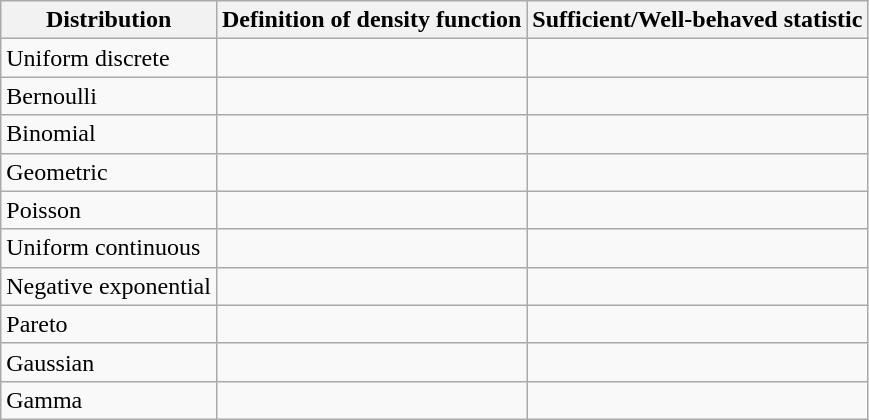<table class="wikitable">
<tr>
<th>Distribution</th>
<th>Definition of density function</th>
<th>Sufficient/Well-behaved statistic</th>
</tr>
<tr>
<td>Uniform discrete</td>
<td></td>
<td></td>
</tr>
<tr>
<td>Bernoulli</td>
<td></td>
<td></td>
</tr>
<tr>
<td>Binomial</td>
<td></td>
<td></td>
</tr>
<tr>
<td>Geometric</td>
<td></td>
<td></td>
</tr>
<tr>
<td>Poisson</td>
<td></td>
<td></td>
</tr>
<tr>
<td>Uniform continuous</td>
<td></td>
<td></td>
</tr>
<tr>
<td>Negative exponential</td>
<td></td>
<td></td>
</tr>
<tr>
<td>Pareto</td>
<td></td>
<td></td>
</tr>
<tr>
<td>Gaussian</td>
<td></td>
<td></td>
</tr>
<tr>
<td>Gamma</td>
<td></td>
<td></td>
</tr>
</table>
